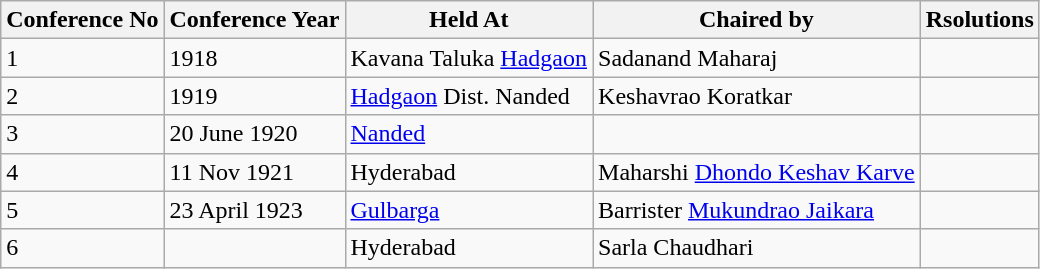<table class="wikitable">
<tr>
<th>Conference No</th>
<th>Conference Year</th>
<th>Held At</th>
<th>Chaired by</th>
<th>Rsolutions</th>
</tr>
<tr>
<td>1</td>
<td>1918</td>
<td>Kavana Taluka <a href='#'>Hadgaon</a></td>
<td>Sadanand Maharaj</td>
<td></td>
</tr>
<tr>
<td>2</td>
<td>1919</td>
<td><a href='#'>Hadgaon</a> Dist. Nanded</td>
<td>Keshavrao Koratkar</td>
<td></td>
</tr>
<tr>
<td>3</td>
<td>20 June 1920</td>
<td><a href='#'>Nanded</a></td>
<td></td>
<td></td>
</tr>
<tr>
<td>4</td>
<td>11 Nov 1921</td>
<td>Hyderabad</td>
<td>Maharshi <a href='#'>Dhondo Keshav Karve</a></td>
<td></td>
</tr>
<tr>
<td>5</td>
<td>23 April 1923</td>
<td><a href='#'>Gulbarga</a></td>
<td>Barrister <a href='#'>Mukundrao Jaikara</a></td>
<td></td>
</tr>
<tr>
<td>6</td>
<td></td>
<td>Hyderabad</td>
<td>Sarla Chaudhari</td>
<td></td>
</tr>
</table>
